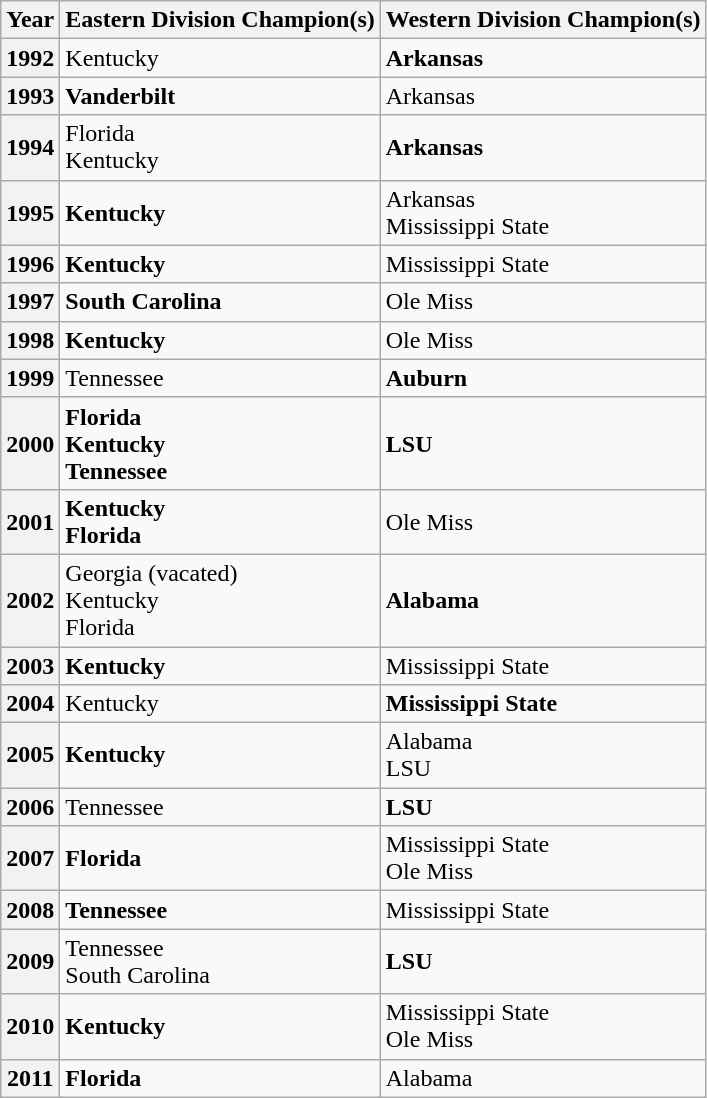<table class="wikitable">
<tr>
<th>Year</th>
<th>Eastern Division Champion(s)</th>
<th>Western Division Champion(s)</th>
</tr>
<tr>
<th>1992</th>
<td>Kentucky</td>
<td><strong>Arkansas</strong></td>
</tr>
<tr>
<th>1993</th>
<td><strong>Vanderbilt</strong></td>
<td>Arkansas</td>
</tr>
<tr>
<th>1994</th>
<td>Florida<br>Kentucky</td>
<td><strong>Arkansas</strong></td>
</tr>
<tr>
<th>1995</th>
<td><strong>Kentucky</strong></td>
<td>Arkansas<br>Mississippi State</td>
</tr>
<tr>
<th>1996</th>
<td><strong>Kentucky</strong></td>
<td>Mississippi State</td>
</tr>
<tr>
<th>1997</th>
<td><strong>South Carolina</strong></td>
<td>Ole Miss</td>
</tr>
<tr>
<th>1998</th>
<td><strong>Kentucky</strong></td>
<td>Ole Miss</td>
</tr>
<tr>
<th>1999</th>
<td>Tennessee</td>
<td><strong>Auburn</strong></td>
</tr>
<tr>
<th>2000</th>
<td><strong>Florida</strong><br><strong>Kentucky</strong><br><strong>Tennessee</strong></td>
<td><strong>LSU</strong></td>
</tr>
<tr>
<th>2001</th>
<td><strong>Kentucky</strong><br><strong>Florida</strong></td>
<td>Ole Miss</td>
</tr>
<tr>
<th>2002</th>
<td>Georgia (vacated)<br>Kentucky<br>Florida</td>
<td><strong>Alabama</strong></td>
</tr>
<tr>
<th>2003</th>
<td><strong>Kentucky</strong></td>
<td>Mississippi State</td>
</tr>
<tr>
<th>2004</th>
<td>Kentucky</td>
<td><strong>Mississippi State</strong></td>
</tr>
<tr>
<th>2005</th>
<td><strong>Kentucky</strong></td>
<td>Alabama<br>LSU</td>
</tr>
<tr>
<th>2006</th>
<td>Tennessee</td>
<td><strong>LSU</strong></td>
</tr>
<tr>
<th>2007</th>
<td><strong>Florida</strong></td>
<td>Mississippi State<br>Ole Miss</td>
</tr>
<tr>
<th>2008</th>
<td><strong>Tennessee</strong></td>
<td>Mississippi State</td>
</tr>
<tr>
<th>2009</th>
<td>Tennessee<br>South Carolina</td>
<td><strong>LSU</strong></td>
</tr>
<tr>
<th>2010</th>
<td><strong>Kentucky</strong></td>
<td>Mississippi State<br>Ole Miss</td>
</tr>
<tr>
<th>2011</th>
<td><strong>Florida</strong></td>
<td>Alabama</td>
</tr>
</table>
